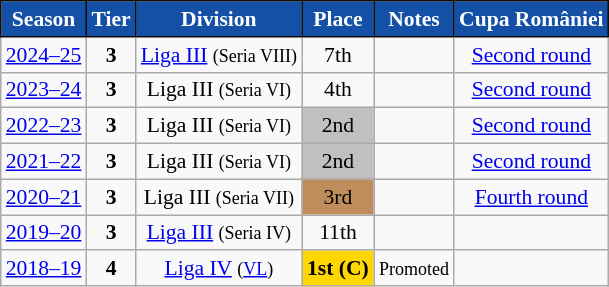<table class="wikitable" style="text-align:center; font-size:90%">
<tr>
<th style="background:#1450a6;color:#ffffff;border:1px solid #100d08;">Season</th>
<th style="background:#1450a6;color:#ffffff;border:1px solid #100d08;">Tier</th>
<th style="background:#1450a6;color:#ffffff;border:1px solid #100d08;">Division</th>
<th style="background:#1450a6;color:#ffffff;border:1px solid #100d08;">Place</th>
<th style="background:#1450a6;color:#ffffff;border:1px solid #100d08;">Notes</th>
<th style="background:#1450a6;color:#ffffff;border:1px solid #100d08;">Cupa României</th>
</tr>
<tr>
<td><a href='#'>2024–25</a></td>
<td><strong>3</strong></td>
<td><a href='#'>Liga III</a> <small>(Seria VIII)</small></td>
<td>7th</td>
<td></td>
<td><a href='#'>Second round</a></td>
</tr>
<tr>
<td><a href='#'>2023–24</a></td>
<td><strong>3</strong></td>
<td>Liga III <small>(Seria VI)</small></td>
<td>4th</td>
<td></td>
<td><a href='#'>Second round</a></td>
</tr>
<tr>
<td><a href='#'>2022–23</a></td>
<td><strong>3</strong></td>
<td>Liga III <small>(Seria VI)</small></td>
<td align=center bgcolor=silver>2nd</td>
<td></td>
<td><a href='#'>Second round</a></td>
</tr>
<tr>
<td><a href='#'>2021–22</a></td>
<td><strong>3</strong></td>
<td>Liga III <small>(Seria VI)</small></td>
<td align=center bgcolor=silver>2nd</td>
<td></td>
<td><a href='#'>Second round</a></td>
</tr>
<tr>
<td><a href='#'>2020–21</a></td>
<td><strong>3</strong></td>
<td>Liga III <small>(Seria VII)</small></td>
<td align=center bgcolor=#BF8D5B>3rd</td>
<td></td>
<td><a href='#'>Fourth round</a></td>
</tr>
<tr>
<td><a href='#'>2019–20</a></td>
<td><strong>3</strong></td>
<td><a href='#'>Liga III</a> <small>(Seria IV)</small></td>
<td>11th</td>
<td></td>
<td></td>
</tr>
<tr>
<td><a href='#'>2018–19</a></td>
<td><strong>4</strong></td>
<td><a href='#'>Liga IV</a> <small>(<a href='#'>VL</a>)</small></td>
<td align=center bgcolor=gold><strong>1st</strong> <strong>(C)</strong></td>
<td><small>Promoted</small></td>
<td></td>
</tr>
</table>
